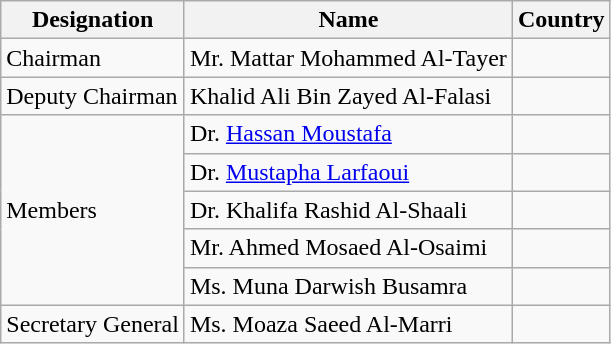<table class="wikitable">
<tr>
<th>Designation</th>
<th>Name</th>
<th>Country</th>
</tr>
<tr>
<td>Chairman</td>
<td>Mr. Mattar Mohammed Al-Tayer</td>
<td></td>
</tr>
<tr>
<td>Deputy Chairman</td>
<td>Khalid Ali Bin Zayed Al-Falasi</td>
<td></td>
</tr>
<tr>
<td rowspan=5>Members</td>
<td>Dr. <a href='#'>Hassan Moustafa</a></td>
<td></td>
</tr>
<tr>
<td>Dr. <a href='#'>Mustapha Larfaoui</a></td>
<td></td>
</tr>
<tr>
<td>Dr. Khalifa Rashid Al-Shaali</td>
<td></td>
</tr>
<tr>
<td>Mr. Ahmed Mosaed Al-Osaimi</td>
<td></td>
</tr>
<tr>
<td>Ms. Muna Darwish Busamra</td>
<td></td>
</tr>
<tr>
<td>Secretary General</td>
<td>Ms. Moaza Saeed Al-Marri</td>
<td></td>
</tr>
</table>
